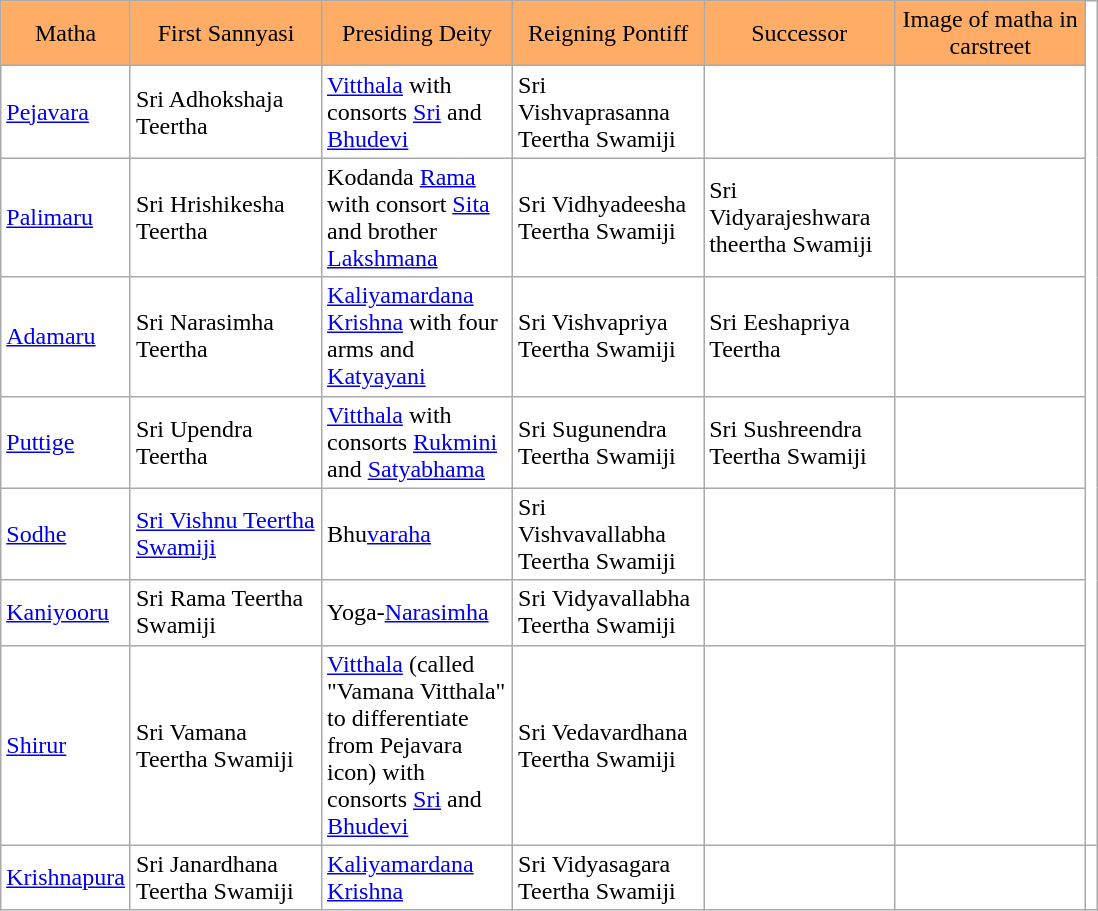<table class="wikitable" align=center style = " background: transparent; ">
<tr style="text-align: center;">
<td width=60px style="background: #ffad66;">Matha</td>
<td width=120px style="background: #ffad66;">First Sannyasi</td>
<td width= 120px style="background: #ffad66;">Presiding Deity</td>
<td width= 120px style="background: #ffad66;">Reigning Pontiff</td>
<td width=120px style="background: #ffad66;">Successor</td>
<td width=120px style="background: #ffad66;">Image of matha in carstreet</td>
</tr>
<tr>
<td><a href='#'>Pejavara</a></td>
<td>Sri Adhokshaja Teertha</td>
<td><a href='#'>Vitthala</a> with consorts <a href='#'>Sri</a> and <a href='#'>Bhudevi</a></td>
<td>Sri Vishvaprasanna Teertha Swamiji</td>
<td></td>
<td></td>
</tr>
<tr>
<td><a href='#'>Palimaru</a></td>
<td>Sri Hrishikesha Teertha</td>
<td>Kodanda <a href='#'>Rama</a> with consort <a href='#'>Sita</a> and brother <a href='#'>Lakshmana</a></td>
<td>Sri Vidhyadeesha Teertha Swamiji</td>
<td>Sri Vidyarajeshwara theertha Swamiji</td>
<td></td>
</tr>
<tr>
<td><a href='#'>Adamaru</a></td>
<td>Sri Narasimha Teertha</td>
<td><a href='#'>Kaliyamardana</a> <a href='#'>Krishna</a> with four arms and <a href='#'>Katyayani</a></td>
<td>Sri Vishvapriya Teertha Swamiji</td>
<td>Sri Eeshapriya Teertha</td>
<td></td>
</tr>
<tr>
<td><a href='#'>Puttige</a></td>
<td>Sri Upendra Teertha</td>
<td><a href='#'>Vitthala</a> with consorts <a href='#'>Rukmini</a> and <a href='#'>Satyabhama</a></td>
<td>Sri Sugunendra Teertha Swamiji</td>
<td>Sri Sushreendra Teertha Swamiji</td>
<td></td>
</tr>
<tr>
<td><a href='#'>Sodhe</a></td>
<td><a href='#'>Sri Vishnu Teertha Swamiji</a></td>
<td>Bhu<a href='#'>varaha</a></td>
<td>Sri Vishvavallabha Teertha Swamiji</td>
<td></td>
<td></td>
</tr>
<tr>
<td><a href='#'>Kaniyooru</a></td>
<td>Sri Rama Teertha Swamiji</td>
<td>Yoga-<a href='#'>Narasimha</a></td>
<td>Sri Vidyavallabha Teertha Swamiji</td>
<td></td>
<td></td>
</tr>
<tr>
<td><a href='#'>Shirur</a></td>
<td>Sri Vamana Teertha Swamiji</td>
<td><a href='#'>Vitthala</a> (called "Vamana Vitthala" to differentiate from Pejavara icon) with consorts <a href='#'>Sri</a> and <a href='#'>Bhudevi</a></td>
<td>Sri Vedavardhana Teertha Swamiji</td>
<td></td>
<td></td>
</tr>
<tr>
<td><a href='#'>Krishnapura</a></td>
<td>Sri Janardhana Teertha Swamiji</td>
<td><a href='#'>Kaliyamardana</a> <a href='#'>Krishna</a></td>
<td>Sri Vidyasagara Teertha Swamiji</td>
<td></td>
<td></td>
<td></td>
</tr>
</table>
